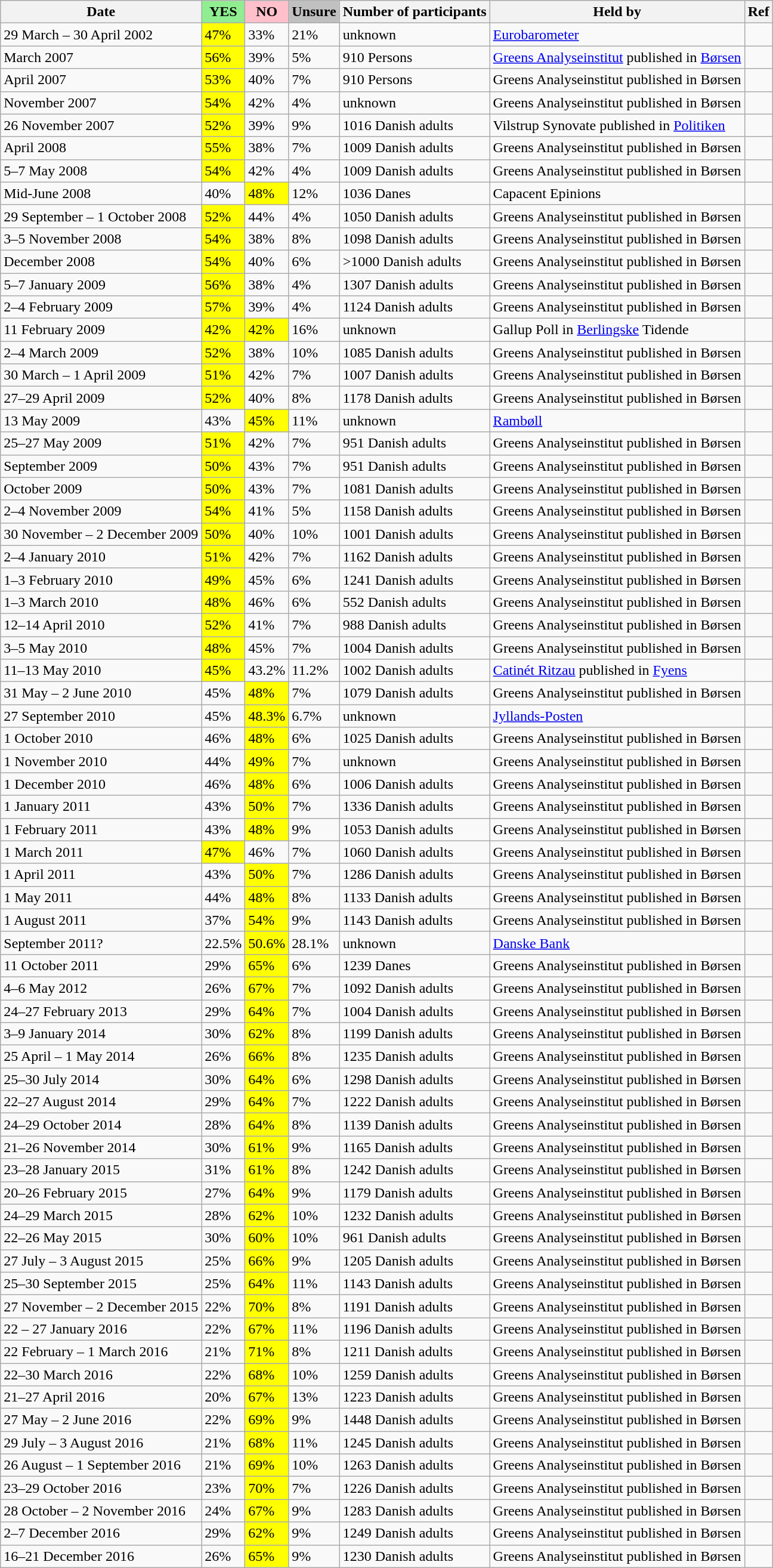<table class="wikitable collapsible collapsed">
<tr>
<th>Date</th>
<th style="background:lightgreen">YES</th>
<th style="background:pink">NO</th>
<th style="background:silver">Unsure</th>
<th>Number of participants</th>
<th>Held by</th>
<th>Ref</th>
</tr>
<tr>
<td>29 March – 30 April 2002</td>
<td style="background:yellow">47%</td>
<td>33%</td>
<td>21%</td>
<td>unknown</td>
<td><a href='#'>Eurobarometer</a></td>
<td></td>
</tr>
<tr>
<td>March 2007</td>
<td style="background:yellow">56%</td>
<td>39%</td>
<td>5%</td>
<td>910 Persons</td>
<td><a href='#'>Greens Analyseinstitut</a> published in <a href='#'>Børsen</a></td>
<td></td>
</tr>
<tr>
<td>April 2007</td>
<td style="background:yellow">53%</td>
<td>40%</td>
<td>7%</td>
<td>910 Persons</td>
<td>Greens Analyseinstitut published in Børsen</td>
<td></td>
</tr>
<tr>
<td>November 2007</td>
<td style="background:yellow">54%</td>
<td>42%</td>
<td>4%</td>
<td>unknown</td>
<td>Greens Analyseinstitut published in Børsen</td>
<td></td>
</tr>
<tr>
<td>26 November 2007</td>
<td style="background:yellow">52%</td>
<td>39%</td>
<td>9%</td>
<td>1016 Danish adults</td>
<td>Vilstrup Synovate published in <a href='#'>Politiken</a></td>
<td></td>
</tr>
<tr>
<td>April 2008</td>
<td style="background:yellow">55%</td>
<td>38%</td>
<td>7%</td>
<td>1009 Danish adults</td>
<td>Greens Analyseinstitut published in Børsen</td>
<td></td>
</tr>
<tr>
<td>5–7 May 2008</td>
<td style="background:yellow">54%</td>
<td>42%</td>
<td>4%</td>
<td>1009 Danish adults</td>
<td>Greens Analyseinstitut published in Børsen</td>
<td></td>
</tr>
<tr>
<td>Mid-June 2008</td>
<td>40%</td>
<td style="background:yellow">48%</td>
<td>12%</td>
<td>1036 Danes</td>
<td>Capacent Epinions</td>
<td></td>
</tr>
<tr>
<td>29 September – 1 October 2008</td>
<td style="background:yellow">52%</td>
<td>44%</td>
<td>4%</td>
<td>1050 Danish adults</td>
<td>Greens Analyseinstitut published in Børsen</td>
<td></td>
</tr>
<tr>
<td>3–5 November 2008</td>
<td style="background:yellow">54%</td>
<td>38%</td>
<td>8%</td>
<td>1098 Danish adults</td>
<td>Greens Analyseinstitut published in Børsen</td>
<td></td>
</tr>
<tr>
<td>December 2008</td>
<td style="background:yellow">54%</td>
<td>40%</td>
<td>6%</td>
<td>>1000 Danish adults</td>
<td>Greens Analyseinstitut published in Børsen</td>
<td></td>
</tr>
<tr>
<td>5–7 January 2009</td>
<td style="background:yellow">56%</td>
<td>38%</td>
<td>4%</td>
<td>1307 Danish adults</td>
<td>Greens Analyseinstitut published in Børsen</td>
<td></td>
</tr>
<tr>
<td>2–4 February 2009</td>
<td style="background:yellow">57%</td>
<td>39%</td>
<td>4%</td>
<td>1124 Danish adults</td>
<td>Greens Analyseinstitut published in Børsen</td>
<td></td>
</tr>
<tr>
<td>11 February 2009</td>
<td style="background:yellow">42%</td>
<td style="background:yellow">42%</td>
<td>16%</td>
<td>unknown</td>
<td>Gallup Poll in <a href='#'>Berlingske</a> Tidende</td>
<td></td>
</tr>
<tr>
<td>2–4 March 2009</td>
<td style="background:yellow">52%</td>
<td>38%</td>
<td>10%</td>
<td>1085 Danish adults</td>
<td>Greens Analyseinstitut published in Børsen</td>
<td></td>
</tr>
<tr>
<td>30 March – 1 April 2009</td>
<td style="background:yellow">51%</td>
<td>42%</td>
<td>7%</td>
<td>1007 Danish adults</td>
<td>Greens Analyseinstitut published in Børsen</td>
<td></td>
</tr>
<tr>
<td>27–29 April 2009</td>
<td style="background:yellow">52%</td>
<td>40%</td>
<td>8%</td>
<td>1178 Danish adults</td>
<td>Greens Analyseinstitut published in Børsen</td>
<td></td>
</tr>
<tr>
<td>13 May 2009</td>
<td>43%</td>
<td style="background:yellow">45%</td>
<td>11%</td>
<td>unknown</td>
<td><a href='#'>Rambøll</a></td>
<td></td>
</tr>
<tr>
<td>25–27 May 2009</td>
<td style="background:yellow">51%</td>
<td>42%</td>
<td>7%</td>
<td>951 Danish adults</td>
<td>Greens Analyseinstitut published in Børsen</td>
<td></td>
</tr>
<tr>
<td>September 2009</td>
<td style="background:yellow">50%</td>
<td>43%</td>
<td>7%</td>
<td>951 Danish adults</td>
<td>Greens Analyseinstitut published in Børsen</td>
<td></td>
</tr>
<tr>
<td>October 2009</td>
<td style="background:yellow">50%</td>
<td>43%</td>
<td>7%</td>
<td>1081 Danish adults</td>
<td>Greens Analyseinstitut published in Børsen</td>
<td></td>
</tr>
<tr>
<td>2–4 November 2009</td>
<td style="background:yellow">54%</td>
<td>41%</td>
<td>5%</td>
<td>1158 Danish adults</td>
<td>Greens Analyseinstitut published in Børsen</td>
<td></td>
</tr>
<tr>
<td>30 November – 2 December 2009</td>
<td style="background:yellow">50%</td>
<td>40%</td>
<td>10%</td>
<td>1001 Danish adults</td>
<td>Greens Analyseinstitut published in Børsen</td>
<td></td>
</tr>
<tr>
<td>2–4 January 2010</td>
<td style="background:yellow">51%</td>
<td>42%</td>
<td>7%</td>
<td>1162 Danish adults</td>
<td>Greens Analyseinstitut published in Børsen</td>
<td></td>
</tr>
<tr>
<td>1–3 February 2010</td>
<td style="background:yellow">49%</td>
<td>45%</td>
<td>6%</td>
<td>1241 Danish adults</td>
<td>Greens Analyseinstitut published in Børsen</td>
<td></td>
</tr>
<tr>
<td>1–3 March 2010</td>
<td style="background:yellow">48%</td>
<td>46%</td>
<td>6%</td>
<td>552 Danish adults</td>
<td>Greens Analyseinstitut published in Børsen</td>
<td></td>
</tr>
<tr>
<td>12–14 April 2010</td>
<td style="background:yellow">52%</td>
<td>41%</td>
<td>7%</td>
<td>988 Danish adults</td>
<td>Greens Analyseinstitut published in Børsen</td>
<td></td>
</tr>
<tr>
<td>3–5 May 2010</td>
<td style="background:yellow">48%</td>
<td>45%</td>
<td>7%</td>
<td>1004 Danish adults</td>
<td>Greens Analyseinstitut published in Børsen</td>
<td></td>
</tr>
<tr>
<td>11–13 May 2010</td>
<td style="background:yellow">45%</td>
<td>43.2%</td>
<td>11.2%</td>
<td>1002 Danish adults</td>
<td><a href='#'>Catinét Ritzau</a> published in <a href='#'>Fyens</a></td>
<td></td>
</tr>
<tr>
<td>31 May – 2 June 2010</td>
<td>45%</td>
<td style="background:yellow">48%</td>
<td>7%</td>
<td>1079 Danish adults</td>
<td>Greens Analyseinstitut published in Børsen</td>
<td></td>
</tr>
<tr>
<td>27 September 2010</td>
<td>45%</td>
<td style="background:yellow">48.3%</td>
<td>6.7%</td>
<td>unknown</td>
<td><a href='#'>Jyllands-Posten</a></td>
<td></td>
</tr>
<tr>
<td>1 October 2010</td>
<td>46%</td>
<td style="background:yellow">48%</td>
<td>6%</td>
<td>1025 Danish adults</td>
<td>Greens Analyseinstitut published in Børsen</td>
<td></td>
</tr>
<tr>
<td>1 November 2010</td>
<td>44%</td>
<td style="background:yellow">49%</td>
<td>7%</td>
<td>unknown</td>
<td>Greens Analyseinstitut published in Børsen</td>
<td></td>
</tr>
<tr>
<td>1 December 2010</td>
<td>46%</td>
<td style="background:yellow">48%</td>
<td>6%</td>
<td>1006 Danish adults</td>
<td>Greens Analyseinstitut published in Børsen</td>
<td></td>
</tr>
<tr>
<td>1 January 2011</td>
<td>43%</td>
<td style="background:yellow">50%</td>
<td>7%</td>
<td>1336 Danish adults</td>
<td>Greens Analyseinstitut published in Børsen</td>
<td></td>
</tr>
<tr>
<td>1 February 2011</td>
<td>43%</td>
<td style="background:yellow">48%</td>
<td>9%</td>
<td>1053 Danish adults</td>
<td>Greens Analyseinstitut published in Børsen</td>
<td></td>
</tr>
<tr>
<td>1 March 2011</td>
<td style="background:yellow">47%</td>
<td>46%</td>
<td>7%</td>
<td>1060 Danish adults</td>
<td>Greens Analyseinstitut published in Børsen</td>
<td></td>
</tr>
<tr>
<td>1 April 2011</td>
<td>43%</td>
<td style="background:yellow">50%</td>
<td>7%</td>
<td>1286 Danish adults</td>
<td>Greens Analyseinstitut published in Børsen</td>
<td></td>
</tr>
<tr>
<td>1 May 2011</td>
<td>44%</td>
<td style="background:yellow">48%</td>
<td>8%</td>
<td>1133 Danish adults</td>
<td>Greens Analyseinstitut published in Børsen</td>
<td></td>
</tr>
<tr>
<td>1 August 2011</td>
<td>37%</td>
<td style="background:yellow">54%</td>
<td>9%</td>
<td>1143 Danish adults</td>
<td>Greens Analyseinstitut published in Børsen</td>
<td></td>
</tr>
<tr>
<td>September 2011?</td>
<td>22.5%</td>
<td style="background:yellow">50.6%</td>
<td>28.1%</td>
<td>unknown</td>
<td><a href='#'>Danske Bank</a></td>
<td></td>
</tr>
<tr>
<td>11 October 2011</td>
<td>29%</td>
<td style="background:yellow">65%</td>
<td>6%</td>
<td>1239 Danes</td>
<td>Greens Analyseinstitut published in Børsen</td>
<td></td>
</tr>
<tr>
<td>4–6 May 2012</td>
<td>26%</td>
<td style="background:yellow">67%</td>
<td>7%</td>
<td>1092 Danish adults</td>
<td>Greens Analyseinstitut published in Børsen</td>
<td></td>
</tr>
<tr>
<td>24–27 February 2013</td>
<td>29%</td>
<td style="background:yellow">64%</td>
<td>7%</td>
<td>1004 Danish adults</td>
<td>Greens Analyseinstitut published in Børsen</td>
<td></td>
</tr>
<tr>
<td>3–9 January 2014</td>
<td>30%</td>
<td style="background:yellow">62%</td>
<td>8%</td>
<td>1199 Danish adults</td>
<td>Greens Analyseinstitut published in Børsen</td>
<td></td>
</tr>
<tr>
<td>25 April – 1 May 2014</td>
<td>26%</td>
<td style="background:yellow">66%</td>
<td>8%</td>
<td>1235 Danish adults</td>
<td>Greens Analyseinstitut published in Børsen</td>
<td></td>
</tr>
<tr>
<td>25–30 July 2014</td>
<td>30%</td>
<td style="background:yellow">64%</td>
<td>6%</td>
<td>1298 Danish adults</td>
<td>Greens Analyseinstitut published in Børsen</td>
<td></td>
</tr>
<tr>
<td>22–27 August 2014</td>
<td>29%</td>
<td style="background:yellow">64%</td>
<td>7%</td>
<td>1222 Danish adults</td>
<td>Greens Analyseinstitut published in Børsen</td>
<td></td>
</tr>
<tr>
<td>24–29 October 2014</td>
<td>28%</td>
<td style="background:yellow">64%</td>
<td>8%</td>
<td>1139 Danish adults</td>
<td>Greens Analyseinstitut published in Børsen</td>
<td></td>
</tr>
<tr>
<td>21–26 November 2014</td>
<td>30%</td>
<td style="background:yellow">61%</td>
<td>9%</td>
<td>1165 Danish adults</td>
<td>Greens Analyseinstitut published in Børsen</td>
<td></td>
</tr>
<tr>
<td>23–28 January 2015</td>
<td>31%</td>
<td style="background:yellow">61%</td>
<td>8%</td>
<td>1242 Danish adults</td>
<td>Greens Analyseinstitut published in Børsen</td>
<td></td>
</tr>
<tr>
<td>20–26 February 2015</td>
<td>27%</td>
<td style="background:yellow">64%</td>
<td>9%</td>
<td>1179 Danish adults</td>
<td>Greens Analyseinstitut published in Børsen</td>
<td></td>
</tr>
<tr>
<td>24–29 March 2015</td>
<td>28%</td>
<td style="background:yellow">62%</td>
<td>10%</td>
<td>1232 Danish adults</td>
<td>Greens Analyseinstitut published in Børsen</td>
<td></td>
</tr>
<tr>
<td>22–26 May 2015</td>
<td>30%</td>
<td style="background:yellow">60%</td>
<td>10%</td>
<td>961 Danish adults</td>
<td>Greens Analyseinstitut published in Børsen</td>
<td></td>
</tr>
<tr>
<td>27 July – 3 August 2015</td>
<td>25%</td>
<td style="background:yellow">66%</td>
<td>9%</td>
<td>1205 Danish adults</td>
<td>Greens Analyseinstitut published in Børsen</td>
<td></td>
</tr>
<tr>
<td>25–30 September 2015</td>
<td>25%</td>
<td style="background:yellow">64%</td>
<td>11%</td>
<td>1143 Danish adults</td>
<td>Greens Analyseinstitut published in Børsen</td>
<td></td>
</tr>
<tr>
<td>27 November – 2 December 2015</td>
<td>22%</td>
<td style="background:yellow">70%</td>
<td>8%</td>
<td>1191 Danish adults</td>
<td>Greens Analyseinstitut published in Børsen</td>
<td></td>
</tr>
<tr>
<td>22 – 27 January 2016</td>
<td>22%</td>
<td style="background:yellow">67%</td>
<td>11%</td>
<td>1196 Danish adults</td>
<td>Greens Analyseinstitut published in Børsen</td>
<td></td>
</tr>
<tr>
<td>22 February – 1 March 2016</td>
<td>21%</td>
<td style="background:yellow">71%</td>
<td>8%</td>
<td>1211 Danish adults</td>
<td>Greens Analyseinstitut published in Børsen</td>
<td></td>
</tr>
<tr>
<td>22–30 March 2016</td>
<td>22%</td>
<td style="background:yellow">68%</td>
<td>10%</td>
<td>1259 Danish adults</td>
<td>Greens Analyseinstitut published in Børsen</td>
<td></td>
</tr>
<tr>
<td>21–27 April 2016</td>
<td>20%</td>
<td style="background:yellow">67%</td>
<td>13%</td>
<td>1223 Danish adults</td>
<td>Greens Analyseinstitut published in Børsen</td>
<td></td>
</tr>
<tr>
<td>27 May – 2 June 2016</td>
<td>22%</td>
<td style="background:yellow">69%</td>
<td>9%</td>
<td>1448 Danish adults</td>
<td>Greens Analyseinstitut published in Børsen</td>
<td></td>
</tr>
<tr>
<td>29 July – 3 August 2016</td>
<td>21%</td>
<td style="background:yellow">68%</td>
<td>11%</td>
<td>1245 Danish adults</td>
<td>Greens Analyseinstitut published in Børsen</td>
<td></td>
</tr>
<tr>
<td>26 August – 1 September 2016</td>
<td>21%</td>
<td style="background:yellow">69%</td>
<td>10%</td>
<td>1263 Danish adults</td>
<td>Greens Analyseinstitut published in Børsen</td>
<td></td>
</tr>
<tr>
<td>23–29 October 2016</td>
<td>23%</td>
<td style="background:yellow">70%</td>
<td>7%</td>
<td>1226 Danish adults</td>
<td>Greens Analyseinstitut published in Børsen</td>
<td></td>
</tr>
<tr>
<td>28 October – 2 November 2016</td>
<td>24%</td>
<td style="background:yellow">67%</td>
<td>9%</td>
<td>1283 Danish adults</td>
<td>Greens Analyseinstitut published in Børsen</td>
<td></td>
</tr>
<tr>
<td>2–7 December 2016</td>
<td>29%</td>
<td style="background:yellow">62%</td>
<td>9%</td>
<td>1249 Danish adults</td>
<td>Greens Analyseinstitut published in Børsen</td>
<td></td>
</tr>
<tr>
<td>16–21 December 2016</td>
<td>26%</td>
<td style="background:yellow">65%</td>
<td>9%</td>
<td>1230 Danish adults</td>
<td>Greens Analyseinstitut published in Børsen</td>
<td></td>
</tr>
</table>
